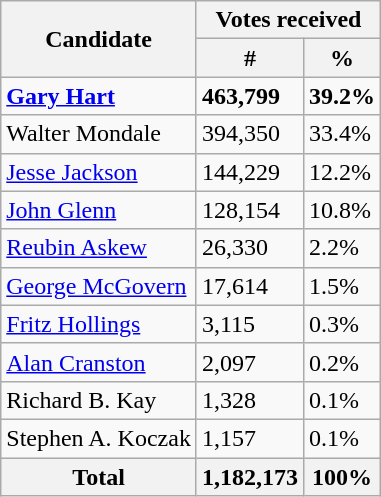<table class="wikitable sortable">
<tr>
<th rowspan="2">Candidate</th>
<th colspan="2">Votes received</th>
</tr>
<tr>
<th>#</th>
<th>%</th>
</tr>
<tr>
<td><strong><a href='#'>Gary Hart</a></strong></td>
<td><strong>463,799</strong></td>
<td><strong>39.2%</strong></td>
</tr>
<tr>
<td>Walter Mondale</td>
<td>394,350</td>
<td>33.4%</td>
</tr>
<tr>
<td><a href='#'>Jesse Jackson</a></td>
<td>144,229</td>
<td>12.2%</td>
</tr>
<tr>
<td><a href='#'>John Glenn</a></td>
<td>128,154</td>
<td>10.8%</td>
</tr>
<tr>
<td><a href='#'>Reubin Askew</a></td>
<td>26,330</td>
<td>2.2%</td>
</tr>
<tr>
<td><a href='#'>George McGovern</a></td>
<td>17,614</td>
<td>1.5%</td>
</tr>
<tr>
<td><a href='#'>Fritz Hollings</a></td>
<td>3,115</td>
<td>0.3%</td>
</tr>
<tr>
<td><a href='#'>Alan Cranston</a></td>
<td>2,097</td>
<td>0.2%</td>
</tr>
<tr>
<td>Richard B. Kay</td>
<td>1,328</td>
<td>0.1%</td>
</tr>
<tr>
<td>Stephen A. Koczak</td>
<td>1,157</td>
<td>0.1%</td>
</tr>
<tr>
<th>Total</th>
<th>1,182,173</th>
<th>100%</th>
</tr>
</table>
